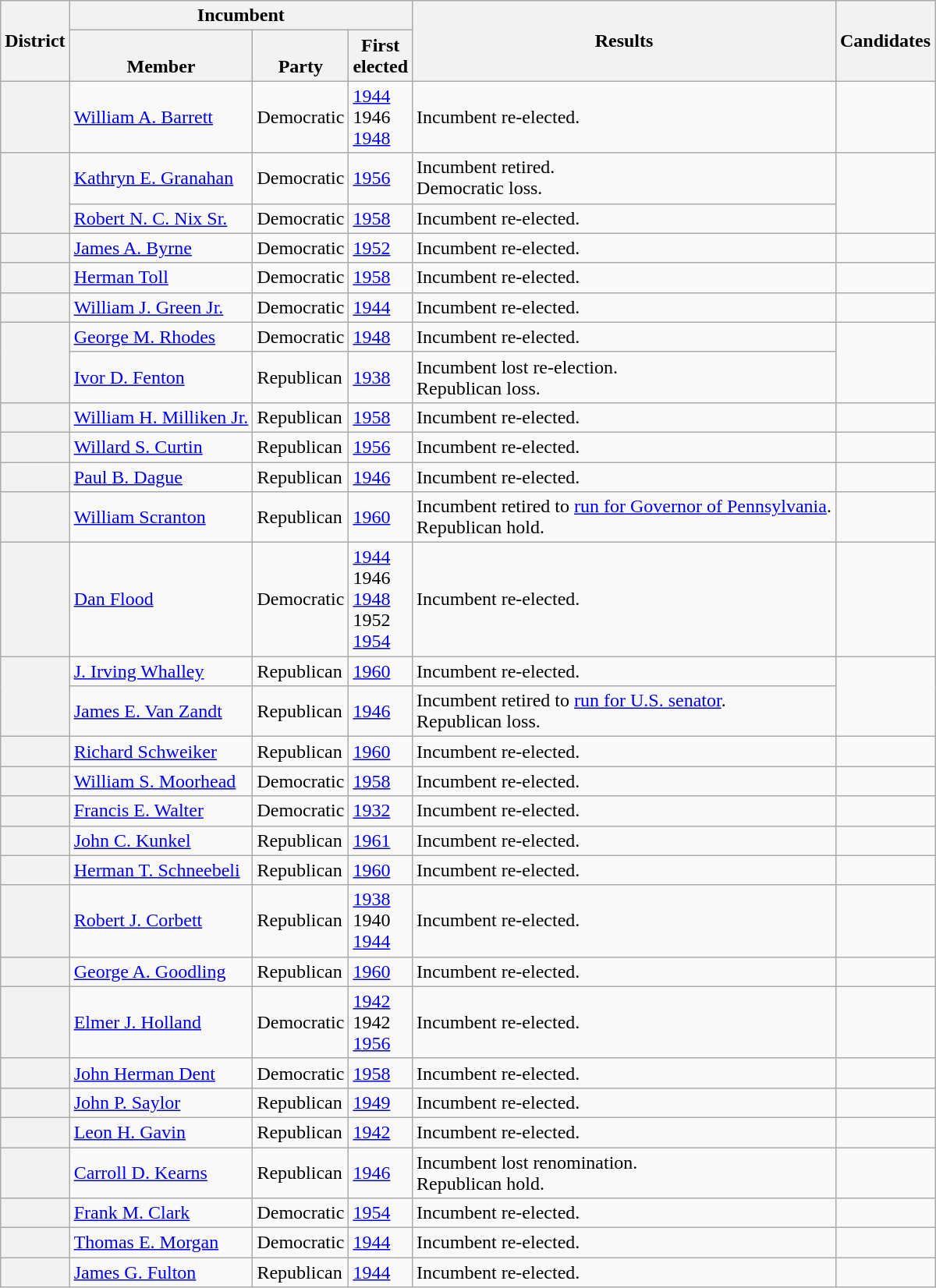<table class="wikitable sortable">
<tr>
<th rowspan=2>District</th>
<th colspan=3>Incumbent</th>
<th rowspan=2>Results</th>
<th rowspan=2 class="unsortable">Candidates</th>
</tr>
<tr valign=bottom>
<th>Member</th>
<th>Party</th>
<th>First<br>elected</th>
</tr>
<tr>
<th></th>
<td><a href='#'>William A. Barrett</a></td>
<td>Democratic</td>
<td><a href='#'>1944</a><br>1946 <br><a href='#'>1948</a></td>
<td>Incumbent re-elected.</td>
<td nowrap></td>
</tr>
<tr>
<th rowspan=2></th>
<td><a href='#'>Kathryn E. Granahan</a></td>
<td>Democratic</td>
<td><a href='#'>1956</a></td>
<td>Incumbent retired.<br>Democratic loss.</td>
<td rowspan=2 nowrap></td>
</tr>
<tr>
<td><a href='#'>Robert N. C. Nix Sr.</a><br></td>
<td>Democratic</td>
<td><a href='#'>1958</a></td>
<td>Incumbent re-elected.</td>
</tr>
<tr>
<th></th>
<td><a href='#'>James A. Byrne</a></td>
<td>Democratic</td>
<td><a href='#'>1952</a></td>
<td>Incumbent re-elected.</td>
<td nowrap></td>
</tr>
<tr>
<th></th>
<td><a href='#'>Herman Toll</a><br></td>
<td>Democratic</td>
<td><a href='#'>1958</a></td>
<td>Incumbent re-elected.</td>
<td nowrap></td>
</tr>
<tr>
<th></th>
<td><a href='#'>William J. Green Jr.</a></td>
<td>Democratic</td>
<td><a href='#'>1944</a></td>
<td>Incumbent re-elected.</td>
<td nowrap></td>
</tr>
<tr>
<th rowspan=2></th>
<td><a href='#'>George M. Rhodes</a><br></td>
<td>Democratic</td>
<td><a href='#'>1948</a></td>
<td>Incumbent re-elected.</td>
<td rowspan=2 nowrap></td>
</tr>
<tr>
<td><a href='#'>Ivor D. Fenton</a><br></td>
<td>Republican</td>
<td><a href='#'>1938</a></td>
<td>Incumbent lost re-election.<br>Republican loss.</td>
</tr>
<tr>
<th></th>
<td><a href='#'>William H. Milliken Jr.</a></td>
<td>Republican</td>
<td><a href='#'>1958</a></td>
<td>Incumbent re-elected.</td>
<td nowrap></td>
</tr>
<tr>
<th></th>
<td><a href='#'>Willard S. Curtin</a></td>
<td>Republican</td>
<td><a href='#'>1956</a></td>
<td>Incumbent re-elected.</td>
<td nowrap></td>
</tr>
<tr>
<th></th>
<td><a href='#'>Paul B. Dague</a></td>
<td>Republican</td>
<td><a href='#'>1946</a></td>
<td>Incumbent re-elected.</td>
<td nowrap></td>
</tr>
<tr>
<th></th>
<td><a href='#'>William Scranton</a></td>
<td>Republican</td>
<td><a href='#'>1960</a></td>
<td>Incumbent retired to <a href='#'>run for Governor of Pennsylvania</a>.<br>Republican hold.</td>
<td nowrap></td>
</tr>
<tr>
<th></th>
<td><a href='#'>Dan Flood</a></td>
<td>Democratic</td>
<td><a href='#'>1944</a><br>1946 <br><a href='#'>1948</a><br>1952 <br><a href='#'>1954</a></td>
<td>Incumbent re-elected.</td>
<td nowrap></td>
</tr>
<tr>
<th rowspan=2></th>
<td><a href='#'>J. Irving Whalley</a><br></td>
<td>Republican</td>
<td><a href='#'>1960</a></td>
<td>Incumbent re-elected.</td>
<td rowspan=2 nowrap></td>
</tr>
<tr>
<td><a href='#'>James E. Van Zandt</a><br></td>
<td>Republican</td>
<td><a href='#'>1946</a></td>
<td>Incumbent retired to <a href='#'>run for U.S. senator</a>.<br>Republican loss.</td>
</tr>
<tr>
<th></th>
<td><a href='#'>Richard Schweiker</a></td>
<td>Republican</td>
<td><a href='#'>1960</a></td>
<td>Incumbent re-elected.</td>
<td nowrap></td>
</tr>
<tr>
<th></th>
<td><a href='#'>William S. Moorhead</a><br></td>
<td>Democratic</td>
<td><a href='#'>1958</a></td>
<td>Incumbent re-elected.</td>
<td nowrap></td>
</tr>
<tr>
<th></th>
<td><a href='#'>Francis E. Walter</a></td>
<td>Democratic</td>
<td><a href='#'>1932</a></td>
<td>Incumbent re-elected.</td>
<td nowrap></td>
</tr>
<tr>
<th></th>
<td><a href='#'>John C. Kunkel</a></td>
<td>Republican</td>
<td><a href='#'>1961 </a></td>
<td>Incumbent re-elected.</td>
<td nowrap></td>
</tr>
<tr>
<th></th>
<td><a href='#'>Herman T. Schneebeli</a></td>
<td>Republican</td>
<td><a href='#'>1960</a></td>
<td>Incumbent re-elected.</td>
<td nowrap></td>
</tr>
<tr>
<th></th>
<td><a href='#'>Robert J. Corbett</a><br></td>
<td>Republican</td>
<td><a href='#'>1938</a><br>1940 <br><a href='#'>1944</a></td>
<td>Incumbent re-elected.</td>
<td nowrap></td>
</tr>
<tr>
<th></th>
<td><a href='#'>George A. Goodling</a></td>
<td>Republican</td>
<td><a href='#'>1960</a></td>
<td>Incumbent re-elected.</td>
<td nowrap></td>
</tr>
<tr>
<th></th>
<td><a href='#'>Elmer J. Holland</a><br></td>
<td>Democratic</td>
<td><a href='#'>1942 </a><br>1942 <br><a href='#'>1956 </a></td>
<td>Incumbent re-elected.</td>
<td nowrap></td>
</tr>
<tr>
<th></th>
<td><a href='#'>John Herman Dent</a></td>
<td>Democratic</td>
<td><a href='#'>1958</a></td>
<td>Incumbent re-elected.</td>
<td nowrap></td>
</tr>
<tr>
<th></th>
<td><a href='#'>John P. Saylor</a></td>
<td>Republican</td>
<td><a href='#'>1949 </a></td>
<td>Incumbent re-elected.</td>
<td nowrap></td>
</tr>
<tr>
<th></th>
<td><a href='#'>Leon H. Gavin</a></td>
<td>Republican</td>
<td><a href='#'>1942</a></td>
<td>Incumbent re-elected.</td>
<td nowrap></td>
</tr>
<tr>
<th></th>
<td><a href='#'>Carroll D. Kearns</a></td>
<td>Republican</td>
<td><a href='#'>1946</a></td>
<td>Incumbent lost renomination.<br>Republican hold.</td>
<td nowrap></td>
</tr>
<tr>
<th></th>
<td><a href='#'>Frank M. Clark</a></td>
<td>Democratic</td>
<td><a href='#'>1954</a></td>
<td>Incumbent re-elected.</td>
<td nowrap></td>
</tr>
<tr>
<th></th>
<td><a href='#'>Thomas E. Morgan</a></td>
<td>Democratic</td>
<td><a href='#'>1944</a></td>
<td>Incumbent re-elected.</td>
<td nowrap></td>
</tr>
<tr>
<th></th>
<td><a href='#'>James G. Fulton</a></td>
<td>Republican</td>
<td><a href='#'>1944</a></td>
<td>Incumbent re-elected.</td>
<td nowrap></td>
</tr>
</table>
